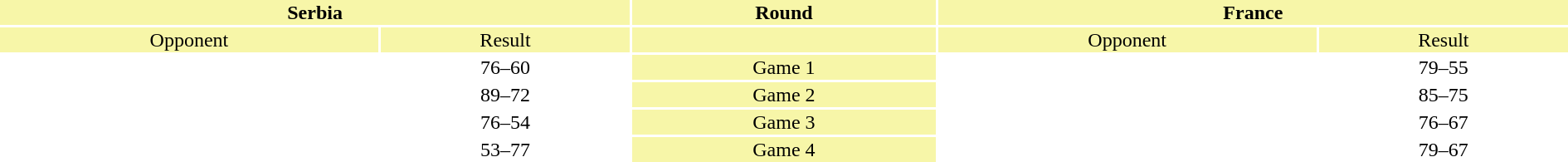<table width="100%" style="text-align:center">
<tr valign=top bgcolor=#F7F6A8>
<th colspan=2>Serbia</th>
<th>Round</th>
<th colspan=2>France</th>
</tr>
<tr valign=top bgcolor=#F7F6A8>
<td>Opponent</td>
<td>Result</td>
<td bgcolor=#F7F6A8></td>
<td>Opponent</td>
<td>Result</td>
</tr>
<tr>
<td align=left></td>
<td>76–60</td>
<td bgcolor=#F7F6A8>Game 1</td>
<td align=left></td>
<td>79–55</td>
</tr>
<tr>
<td align=left></td>
<td>89–72</td>
<td bgcolor=#F7F6A8>Game 2</td>
<td align=left></td>
<td>85–75</td>
</tr>
<tr>
<td align=left></td>
<td>76–54</td>
<td bgcolor=#F7F6A8>Game 3</td>
<td align=left></td>
<td>76–67</td>
</tr>
<tr>
<td align=left></td>
<td>53–77</td>
<td bgcolor=#F7F6A8>Game 4</td>
<td align=left></td>
<td>79–67</td>
</tr>
<tr>
<td colspan="2" align=center><br>




</td>
</tr>
</table>
